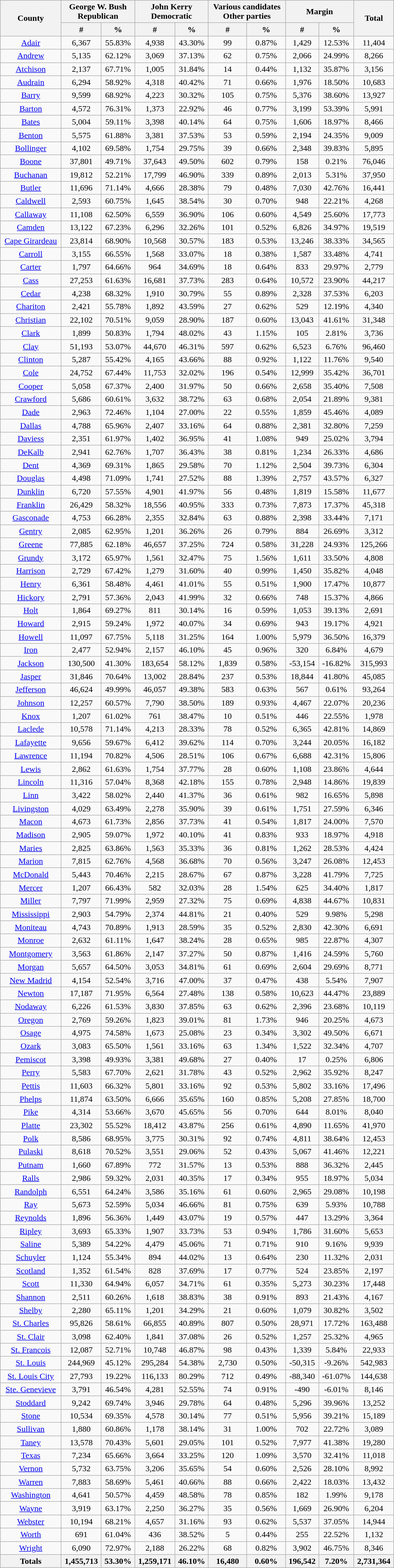<table width="60%" class="wikitable sortable">
<tr>
<th rowspan="2">County</th>
<th colspan="2">George W. Bush<br>Republican</th>
<th colspan="2">John Kerry<br>Democratic</th>
<th colspan="2">Various candidates<br>Other parties</th>
<th colspan="2">Margin</th>
<th rowspan="2">Total</th>
</tr>
<tr>
<th style="text-align:center;" data-sort-type="number">#</th>
<th style="text-align:center;" data-sort-type="number">%</th>
<th style="text-align:center;" data-sort-type="number">#</th>
<th style="text-align:center;" data-sort-type="number">%</th>
<th style="text-align:center;" data-sort-type="number">#</th>
<th style="text-align:center;" data-sort-type="number">%</th>
<th style="text-align:center;" data-sort-type="number">#</th>
<th style="text-align:center;" data-sort-type="number">%</th>
</tr>
<tr style="text-align:center;">
<td><a href='#'>Adair</a></td>
<td>6,367</td>
<td>55.83%</td>
<td>4,938</td>
<td>43.30%</td>
<td>99</td>
<td>0.87%</td>
<td>1,429</td>
<td>12.53%</td>
<td>11,404</td>
</tr>
<tr style="text-align:center;">
<td><a href='#'>Andrew</a></td>
<td>5,135</td>
<td>62.12%</td>
<td>3,069</td>
<td>37.13%</td>
<td>62</td>
<td>0.75%</td>
<td>2,066</td>
<td>24.99%</td>
<td>8,266</td>
</tr>
<tr style="text-align:center;">
<td><a href='#'>Atchison</a></td>
<td>2,137</td>
<td>67.71%</td>
<td>1,005</td>
<td>31.84%</td>
<td>14</td>
<td>0.44%</td>
<td>1,132</td>
<td>35.87%</td>
<td>3,156</td>
</tr>
<tr style="text-align:center;">
<td><a href='#'>Audrain</a></td>
<td>6,294</td>
<td>58.92%</td>
<td>4,318</td>
<td>40.42%</td>
<td>71</td>
<td>0.66%</td>
<td>1,976</td>
<td>18.50%</td>
<td>10,683</td>
</tr>
<tr style="text-align:center;">
<td><a href='#'>Barry</a></td>
<td>9,599</td>
<td>68.92%</td>
<td>4,223</td>
<td>30.32%</td>
<td>105</td>
<td>0.75%</td>
<td>5,376</td>
<td>38.60%</td>
<td>13,927</td>
</tr>
<tr style="text-align:center;">
<td><a href='#'>Barton</a></td>
<td>4,572</td>
<td>76.31%</td>
<td>1,373</td>
<td>22.92%</td>
<td>46</td>
<td>0.77%</td>
<td>3,199</td>
<td>53.39%</td>
<td>5,991</td>
</tr>
<tr style="text-align:center;">
<td><a href='#'>Bates</a></td>
<td>5,004</td>
<td>59.11%</td>
<td>3,398</td>
<td>40.14%</td>
<td>64</td>
<td>0.75%</td>
<td>1,606</td>
<td>18.97%</td>
<td>8,466</td>
</tr>
<tr style="text-align:center;">
<td><a href='#'>Benton</a></td>
<td>5,575</td>
<td>61.88%</td>
<td>3,381</td>
<td>37.53%</td>
<td>53</td>
<td>0.59%</td>
<td>2,194</td>
<td>24.35%</td>
<td>9,009</td>
</tr>
<tr style="text-align:center;">
<td><a href='#'>Bollinger</a></td>
<td>4,102</td>
<td>69.58%</td>
<td>1,754</td>
<td>29.75%</td>
<td>39</td>
<td>0.66%</td>
<td>2,348</td>
<td>39.83%</td>
<td>5,895</td>
</tr>
<tr style="text-align:center;">
<td><a href='#'>Boone</a></td>
<td>37,801</td>
<td>49.71%</td>
<td>37,643</td>
<td>49.50%</td>
<td>602</td>
<td>0.79%</td>
<td>158</td>
<td>0.21%</td>
<td>76,046</td>
</tr>
<tr style="text-align:center;">
<td><a href='#'>Buchanan</a></td>
<td>19,812</td>
<td>52.21%</td>
<td>17,799</td>
<td>46.90%</td>
<td>339</td>
<td>0.89%</td>
<td>2,013</td>
<td>5.31%</td>
<td>37,950</td>
</tr>
<tr style="text-align:center;">
<td><a href='#'>Butler</a></td>
<td>11,696</td>
<td>71.14%</td>
<td>4,666</td>
<td>28.38%</td>
<td>79</td>
<td>0.48%</td>
<td>7,030</td>
<td>42.76%</td>
<td>16,441</td>
</tr>
<tr style="text-align:center;">
<td><a href='#'>Caldwell</a></td>
<td>2,593</td>
<td>60.75%</td>
<td>1,645</td>
<td>38.54%</td>
<td>30</td>
<td>0.70%</td>
<td>948</td>
<td>22.21%</td>
<td>4,268</td>
</tr>
<tr style="text-align:center;">
<td><a href='#'>Callaway</a></td>
<td>11,108</td>
<td>62.50%</td>
<td>6,559</td>
<td>36.90%</td>
<td>106</td>
<td>0.60%</td>
<td>4,549</td>
<td>25.60%</td>
<td>17,773</td>
</tr>
<tr style="text-align:center;">
<td><a href='#'>Camden</a></td>
<td>13,122</td>
<td>67.23%</td>
<td>6,296</td>
<td>32.26%</td>
<td>101</td>
<td>0.52%</td>
<td>6,826</td>
<td>34.97%</td>
<td>19,519</td>
</tr>
<tr style="text-align:center;">
<td><a href='#'>Cape Girardeau</a></td>
<td>23,814</td>
<td>68.90%</td>
<td>10,568</td>
<td>30.57%</td>
<td>183</td>
<td>0.53%</td>
<td>13,246</td>
<td>38.33%</td>
<td>34,565</td>
</tr>
<tr style="text-align:center;">
<td><a href='#'>Carroll</a></td>
<td>3,155</td>
<td>66.55%</td>
<td>1,568</td>
<td>33.07%</td>
<td>18</td>
<td>0.38%</td>
<td>1,587</td>
<td>33.48%</td>
<td>4,741</td>
</tr>
<tr style="text-align:center;">
<td><a href='#'>Carter</a></td>
<td>1,797</td>
<td>64.66%</td>
<td>964</td>
<td>34.69%</td>
<td>18</td>
<td>0.64%</td>
<td>833</td>
<td>29.97%</td>
<td>2,779</td>
</tr>
<tr style="text-align:center;">
<td><a href='#'>Cass</a></td>
<td>27,253</td>
<td>61.63%</td>
<td>16,681</td>
<td>37.73%</td>
<td>283</td>
<td>0.64%</td>
<td>10,572</td>
<td>23.90%</td>
<td>44,217</td>
</tr>
<tr style="text-align:center;">
<td><a href='#'>Cedar</a></td>
<td>4,238</td>
<td>68.32%</td>
<td>1,910</td>
<td>30.79%</td>
<td>55</td>
<td>0.89%</td>
<td>2,328</td>
<td>37.53%</td>
<td>6,203</td>
</tr>
<tr style="text-align:center;">
<td><a href='#'>Chariton</a></td>
<td>2,421</td>
<td>55.78%</td>
<td>1,892</td>
<td>43.59%</td>
<td>27</td>
<td>0.62%</td>
<td>529</td>
<td>12.19%</td>
<td>4,340</td>
</tr>
<tr style="text-align:center;">
<td><a href='#'>Christian</a></td>
<td>22,102</td>
<td>70.51%</td>
<td>9,059</td>
<td>28.90%</td>
<td>187</td>
<td>0.60%</td>
<td>13,043</td>
<td>41.61%</td>
<td>31,348</td>
</tr>
<tr style="text-align:center;">
<td><a href='#'>Clark</a></td>
<td>1,899</td>
<td>50.83%</td>
<td>1,794</td>
<td>48.02%</td>
<td>43</td>
<td>1.15%</td>
<td>105</td>
<td>2.81%</td>
<td>3,736</td>
</tr>
<tr style="text-align:center;">
<td><a href='#'>Clay</a></td>
<td>51,193</td>
<td>53.07%</td>
<td>44,670</td>
<td>46.31%</td>
<td>597</td>
<td>0.62%</td>
<td>6,523</td>
<td>6.76%</td>
<td>96,460</td>
</tr>
<tr style="text-align:center;">
<td><a href='#'>Clinton</a></td>
<td>5,287</td>
<td>55.42%</td>
<td>4,165</td>
<td>43.66%</td>
<td>88</td>
<td>0.92%</td>
<td>1,122</td>
<td>11.76%</td>
<td>9,540</td>
</tr>
<tr style="text-align:center;">
<td><a href='#'>Cole</a></td>
<td>24,752</td>
<td>67.44%</td>
<td>11,753</td>
<td>32.02%</td>
<td>196</td>
<td>0.54%</td>
<td>12,999</td>
<td>35.42%</td>
<td>36,701</td>
</tr>
<tr style="text-align:center;">
<td><a href='#'>Cooper</a></td>
<td>5,058</td>
<td>67.37%</td>
<td>2,400</td>
<td>31.97%</td>
<td>50</td>
<td>0.66%</td>
<td>2,658</td>
<td>35.40%</td>
<td>7,508</td>
</tr>
<tr style="text-align:center;">
<td><a href='#'>Crawford</a></td>
<td>5,686</td>
<td>60.61%</td>
<td>3,632</td>
<td>38.72%</td>
<td>63</td>
<td>0.68%</td>
<td>2,054</td>
<td>21.89%</td>
<td>9,381</td>
</tr>
<tr style="text-align:center;">
<td><a href='#'>Dade</a></td>
<td>2,963</td>
<td>72.46%</td>
<td>1,104</td>
<td>27.00%</td>
<td>22</td>
<td>0.55%</td>
<td>1,859</td>
<td>45.46%</td>
<td>4,089</td>
</tr>
<tr style="text-align:center;">
<td><a href='#'>Dallas</a></td>
<td>4,788</td>
<td>65.96%</td>
<td>2,407</td>
<td>33.16%</td>
<td>64</td>
<td>0.88%</td>
<td>2,381</td>
<td>32.80%</td>
<td>7,259</td>
</tr>
<tr style="text-align:center;">
<td><a href='#'>Daviess</a></td>
<td>2,351</td>
<td>61.97%</td>
<td>1,402</td>
<td>36.95%</td>
<td>41</td>
<td>1.08%</td>
<td>949</td>
<td>25.02%</td>
<td>3,794</td>
</tr>
<tr style="text-align:center;">
<td><a href='#'>DeKalb</a></td>
<td>2,941</td>
<td>62.76%</td>
<td>1,707</td>
<td>36.43%</td>
<td>38</td>
<td>0.81%</td>
<td>1,234</td>
<td>26.33%</td>
<td>4,686</td>
</tr>
<tr style="text-align:center;">
<td><a href='#'>Dent</a></td>
<td>4,369</td>
<td>69.31%</td>
<td>1,865</td>
<td>29.58%</td>
<td>70</td>
<td>1.12%</td>
<td>2,504</td>
<td>39.73%</td>
<td>6,304</td>
</tr>
<tr style="text-align:center;">
<td><a href='#'>Douglas</a></td>
<td>4,498</td>
<td>71.09%</td>
<td>1,741</td>
<td>27.52%</td>
<td>88</td>
<td>1.39%</td>
<td>2,757</td>
<td>43.57%</td>
<td>6,327</td>
</tr>
<tr style="text-align:center;">
<td><a href='#'>Dunklin</a></td>
<td>6,720</td>
<td>57.55%</td>
<td>4,901</td>
<td>41.97%</td>
<td>56</td>
<td>0.48%</td>
<td>1,819</td>
<td>15.58%</td>
<td>11,677</td>
</tr>
<tr style="text-align:center;">
<td><a href='#'>Franklin</a></td>
<td>26,429</td>
<td>58.32%</td>
<td>18,556</td>
<td>40.95%</td>
<td>333</td>
<td>0.73%</td>
<td>7,873</td>
<td>17.37%</td>
<td>45,318</td>
</tr>
<tr style="text-align:center;">
<td><a href='#'>Gasconade</a></td>
<td>4,753</td>
<td>66.28%</td>
<td>2,355</td>
<td>32.84%</td>
<td>63</td>
<td>0.88%</td>
<td>2,398</td>
<td>33.44%</td>
<td>7,171</td>
</tr>
<tr style="text-align:center;">
<td><a href='#'>Gentry</a></td>
<td>2,085</td>
<td>62.95%</td>
<td>1,201</td>
<td>36.26%</td>
<td>26</td>
<td>0.79%</td>
<td>884</td>
<td>26.69%</td>
<td>3,312</td>
</tr>
<tr style="text-align:center;">
<td><a href='#'>Greene</a></td>
<td>77,885</td>
<td>62.18%</td>
<td>46,657</td>
<td>37.25%</td>
<td>724</td>
<td>0.58%</td>
<td>31,228</td>
<td>24.93%</td>
<td>125,266</td>
</tr>
<tr style="text-align:center;">
<td><a href='#'>Grundy</a></td>
<td>3,172</td>
<td>65.97%</td>
<td>1,561</td>
<td>32.47%</td>
<td>75</td>
<td>1.56%</td>
<td>1,611</td>
<td>33.50%</td>
<td>4,808</td>
</tr>
<tr style="text-align:center;">
<td><a href='#'>Harrison</a></td>
<td>2,729</td>
<td>67.42%</td>
<td>1,279</td>
<td>31.60%</td>
<td>40</td>
<td>0.99%</td>
<td>1,450</td>
<td>35.82%</td>
<td>4,048</td>
</tr>
<tr style="text-align:center;">
<td><a href='#'>Henry</a></td>
<td>6,361</td>
<td>58.48%</td>
<td>4,461</td>
<td>41.01%</td>
<td>55</td>
<td>0.51%</td>
<td>1,900</td>
<td>17.47%</td>
<td>10,877</td>
</tr>
<tr style="text-align:center;">
<td><a href='#'>Hickory</a></td>
<td>2,791</td>
<td>57.36%</td>
<td>2,043</td>
<td>41.99%</td>
<td>32</td>
<td>0.66%</td>
<td>748</td>
<td>15.37%</td>
<td>4,866</td>
</tr>
<tr style="text-align:center;">
<td><a href='#'>Holt</a></td>
<td>1,864</td>
<td>69.27%</td>
<td>811</td>
<td>30.14%</td>
<td>16</td>
<td>0.59%</td>
<td>1,053</td>
<td>39.13%</td>
<td>2,691</td>
</tr>
<tr style="text-align:center;">
<td><a href='#'>Howard</a></td>
<td>2,915</td>
<td>59.24%</td>
<td>1,972</td>
<td>40.07%</td>
<td>34</td>
<td>0.69%</td>
<td>943</td>
<td>19.17%</td>
<td>4,921</td>
</tr>
<tr style="text-align:center;">
<td><a href='#'>Howell</a></td>
<td>11,097</td>
<td>67.75%</td>
<td>5,118</td>
<td>31.25%</td>
<td>164</td>
<td>1.00%</td>
<td>5,979</td>
<td>36.50%</td>
<td>16,379</td>
</tr>
<tr style="text-align:center;">
<td><a href='#'>Iron</a></td>
<td>2,477</td>
<td>52.94%</td>
<td>2,157</td>
<td>46.10%</td>
<td>45</td>
<td>0.96%</td>
<td>320</td>
<td>6.84%</td>
<td>4,679</td>
</tr>
<tr style="text-align:center;">
<td><a href='#'>Jackson</a></td>
<td>130,500</td>
<td>41.30%</td>
<td>183,654</td>
<td>58.12%</td>
<td>1,839</td>
<td>0.58%</td>
<td>-53,154</td>
<td>-16.82%</td>
<td>315,993</td>
</tr>
<tr style="text-align:center;">
<td><a href='#'>Jasper</a></td>
<td>31,846</td>
<td>70.64%</td>
<td>13,002</td>
<td>28.84%</td>
<td>237</td>
<td>0.53%</td>
<td>18,844</td>
<td>41.80%</td>
<td>45,085</td>
</tr>
<tr style="text-align:center;">
<td><a href='#'>Jefferson</a></td>
<td>46,624</td>
<td>49.99%</td>
<td>46,057</td>
<td>49.38%</td>
<td>583</td>
<td>0.63%</td>
<td>567</td>
<td>0.61%</td>
<td>93,264</td>
</tr>
<tr style="text-align:center;">
<td><a href='#'>Johnson</a></td>
<td>12,257</td>
<td>60.57%</td>
<td>7,790</td>
<td>38.50%</td>
<td>189</td>
<td>0.93%</td>
<td>4,467</td>
<td>22.07%</td>
<td>20,236</td>
</tr>
<tr style="text-align:center;">
<td><a href='#'>Knox</a></td>
<td>1,207</td>
<td>61.02%</td>
<td>761</td>
<td>38.47%</td>
<td>10</td>
<td>0.51%</td>
<td>446</td>
<td>22.55%</td>
<td>1,978</td>
</tr>
<tr style="text-align:center;">
<td><a href='#'>Laclede</a></td>
<td>10,578</td>
<td>71.14%</td>
<td>4,213</td>
<td>28.33%</td>
<td>78</td>
<td>0.52%</td>
<td>6,365</td>
<td>42.81%</td>
<td>14,869</td>
</tr>
<tr style="text-align:center;">
<td><a href='#'>Lafayette</a></td>
<td>9,656</td>
<td>59.67%</td>
<td>6,412</td>
<td>39.62%</td>
<td>114</td>
<td>0.70%</td>
<td>3,244</td>
<td>20.05%</td>
<td>16,182</td>
</tr>
<tr style="text-align:center;">
<td><a href='#'>Lawrence</a></td>
<td>11,194</td>
<td>70.82%</td>
<td>4,506</td>
<td>28.51%</td>
<td>106</td>
<td>0.67%</td>
<td>6,688</td>
<td>42.31%</td>
<td>15,806</td>
</tr>
<tr style="text-align:center;">
<td><a href='#'>Lewis</a></td>
<td>2,862</td>
<td>61.63%</td>
<td>1,754</td>
<td>37.77%</td>
<td>28</td>
<td>0.60%</td>
<td>1,108</td>
<td>23.86%</td>
<td>4,644</td>
</tr>
<tr style="text-align:center;">
<td><a href='#'>Lincoln</a></td>
<td>11,316</td>
<td>57.04%</td>
<td>8,368</td>
<td>42.18%</td>
<td>155</td>
<td>0.78%</td>
<td>2,948</td>
<td>14.86%</td>
<td>19,839</td>
</tr>
<tr style="text-align:center;">
<td><a href='#'>Linn</a></td>
<td>3,422</td>
<td>58.02%</td>
<td>2,440</td>
<td>41.37%</td>
<td>36</td>
<td>0.61%</td>
<td>982</td>
<td>16.65%</td>
<td>5,898</td>
</tr>
<tr style="text-align:center;">
<td><a href='#'>Livingston</a></td>
<td>4,029</td>
<td>63.49%</td>
<td>2,278</td>
<td>35.90%</td>
<td>39</td>
<td>0.61%</td>
<td>1,751</td>
<td>27.59%</td>
<td>6,346</td>
</tr>
<tr style="text-align:center;">
<td><a href='#'>Macon</a></td>
<td>4,673</td>
<td>61.73%</td>
<td>2,856</td>
<td>37.73%</td>
<td>41</td>
<td>0.54%</td>
<td>1,817</td>
<td>24.00%</td>
<td>7,570</td>
</tr>
<tr style="text-align:center;">
<td><a href='#'>Madison</a></td>
<td>2,905</td>
<td>59.07%</td>
<td>1,972</td>
<td>40.10%</td>
<td>41</td>
<td>0.83%</td>
<td>933</td>
<td>18.97%</td>
<td>4,918</td>
</tr>
<tr style="text-align:center;">
<td><a href='#'>Maries</a></td>
<td>2,825</td>
<td>63.86%</td>
<td>1,563</td>
<td>35.33%</td>
<td>36</td>
<td>0.81%</td>
<td>1,262</td>
<td>28.53%</td>
<td>4,424</td>
</tr>
<tr style="text-align:center;">
<td><a href='#'>Marion</a></td>
<td>7,815</td>
<td>62.76%</td>
<td>4,568</td>
<td>36.68%</td>
<td>70</td>
<td>0.56%</td>
<td>3,247</td>
<td>26.08%</td>
<td>12,453</td>
</tr>
<tr style="text-align:center;">
<td><a href='#'>McDonald</a></td>
<td>5,443</td>
<td>70.46%</td>
<td>2,215</td>
<td>28.67%</td>
<td>67</td>
<td>0.87%</td>
<td>3,228</td>
<td>41.79%</td>
<td>7,725</td>
</tr>
<tr style="text-align:center;">
<td><a href='#'>Mercer</a></td>
<td>1,207</td>
<td>66.43%</td>
<td>582</td>
<td>32.03%</td>
<td>28</td>
<td>1.54%</td>
<td>625</td>
<td>34.40%</td>
<td>1,817</td>
</tr>
<tr style="text-align:center;">
<td><a href='#'>Miller</a></td>
<td>7,797</td>
<td>71.99%</td>
<td>2,959</td>
<td>27.32%</td>
<td>75</td>
<td>0.69%</td>
<td>4,838</td>
<td>44.67%</td>
<td>10,831</td>
</tr>
<tr style="text-align:center;">
<td><a href='#'>Mississippi</a></td>
<td>2,903</td>
<td>54.79%</td>
<td>2,374</td>
<td>44.81%</td>
<td>21</td>
<td>0.40%</td>
<td>529</td>
<td>9.98%</td>
<td>5,298</td>
</tr>
<tr style="text-align:center;">
<td><a href='#'>Moniteau</a></td>
<td>4,743</td>
<td>70.89%</td>
<td>1,913</td>
<td>28.59%</td>
<td>35</td>
<td>0.52%</td>
<td>2,830</td>
<td>42.30%</td>
<td>6,691</td>
</tr>
<tr style="text-align:center;">
<td><a href='#'>Monroe</a></td>
<td>2,632</td>
<td>61.11%</td>
<td>1,647</td>
<td>38.24%</td>
<td>28</td>
<td>0.65%</td>
<td>985</td>
<td>22.87%</td>
<td>4,307</td>
</tr>
<tr style="text-align:center;">
<td><a href='#'>Montgomery</a></td>
<td>3,563</td>
<td>61.86%</td>
<td>2,147</td>
<td>37.27%</td>
<td>50</td>
<td>0.87%</td>
<td>1,416</td>
<td>24.59%</td>
<td>5,760</td>
</tr>
<tr style="text-align:center;">
<td><a href='#'>Morgan</a></td>
<td>5,657</td>
<td>64.50%</td>
<td>3,053</td>
<td>34.81%</td>
<td>61</td>
<td>0.69%</td>
<td>2,604</td>
<td>29.69%</td>
<td>8,771</td>
</tr>
<tr style="text-align:center;">
<td><a href='#'>New Madrid</a></td>
<td>4,154</td>
<td>52.54%</td>
<td>3,716</td>
<td>47.00%</td>
<td>37</td>
<td>0.47%</td>
<td>438</td>
<td>5.54%</td>
<td>7,907</td>
</tr>
<tr style="text-align:center;">
<td><a href='#'>Newton</a></td>
<td>17,187</td>
<td>71.95%</td>
<td>6,564</td>
<td>27.48%</td>
<td>138</td>
<td>0.58%</td>
<td>10,623</td>
<td>44.47%</td>
<td>23,889</td>
</tr>
<tr style="text-align:center;">
<td><a href='#'>Nodaway</a></td>
<td>6,226</td>
<td>61.53%</td>
<td>3,830</td>
<td>37.85%</td>
<td>63</td>
<td>0.62%</td>
<td>2,396</td>
<td>23.68%</td>
<td>10,119</td>
</tr>
<tr style="text-align:center;">
<td><a href='#'>Oregon</a></td>
<td>2,769</td>
<td>59.26%</td>
<td>1,823</td>
<td>39.01%</td>
<td>81</td>
<td>1.73%</td>
<td>946</td>
<td>20.25%</td>
<td>4,673</td>
</tr>
<tr style="text-align:center;">
<td><a href='#'>Osage</a></td>
<td>4,975</td>
<td>74.58%</td>
<td>1,673</td>
<td>25.08%</td>
<td>23</td>
<td>0.34%</td>
<td>3,302</td>
<td>49.50%</td>
<td>6,671</td>
</tr>
<tr style="text-align:center;">
<td><a href='#'>Ozark</a></td>
<td>3,083</td>
<td>65.50%</td>
<td>1,561</td>
<td>33.16%</td>
<td>63</td>
<td>1.34%</td>
<td>1,522</td>
<td>32.34%</td>
<td>4,707</td>
</tr>
<tr style="text-align:center;">
<td><a href='#'>Pemiscot</a></td>
<td>3,398</td>
<td>49.93%</td>
<td>3,381</td>
<td>49.68%</td>
<td>27</td>
<td>0.40%</td>
<td>17</td>
<td>0.25%</td>
<td>6,806</td>
</tr>
<tr style="text-align:center;">
<td><a href='#'>Perry</a></td>
<td>5,583</td>
<td>67.70%</td>
<td>2,621</td>
<td>31.78%</td>
<td>43</td>
<td>0.52%</td>
<td>2,962</td>
<td>35.92%</td>
<td>8,247</td>
</tr>
<tr style="text-align:center;">
<td><a href='#'>Pettis</a></td>
<td>11,603</td>
<td>66.32%</td>
<td>5,801</td>
<td>33.16%</td>
<td>92</td>
<td>0.53%</td>
<td>5,802</td>
<td>33.16%</td>
<td>17,496</td>
</tr>
<tr style="text-align:center;">
<td><a href='#'>Phelps</a></td>
<td>11,874</td>
<td>63.50%</td>
<td>6,666</td>
<td>35.65%</td>
<td>160</td>
<td>0.85%</td>
<td>5,208</td>
<td>27.85%</td>
<td>18,700</td>
</tr>
<tr style="text-align:center;">
<td><a href='#'>Pike</a></td>
<td>4,314</td>
<td>53.66%</td>
<td>3,670</td>
<td>45.65%</td>
<td>56</td>
<td>0.70%</td>
<td>644</td>
<td>8.01%</td>
<td>8,040</td>
</tr>
<tr style="text-align:center;">
<td><a href='#'>Platte</a></td>
<td>23,302</td>
<td>55.52%</td>
<td>18,412</td>
<td>43.87%</td>
<td>256</td>
<td>0.61%</td>
<td>4,890</td>
<td>11.65%</td>
<td>41,970</td>
</tr>
<tr style="text-align:center;">
<td><a href='#'>Polk</a></td>
<td>8,586</td>
<td>68.95%</td>
<td>3,775</td>
<td>30.31%</td>
<td>92</td>
<td>0.74%</td>
<td>4,811</td>
<td>38.64%</td>
<td>12,453</td>
</tr>
<tr style="text-align:center;">
<td><a href='#'>Pulaski</a></td>
<td>8,618</td>
<td>70.52%</td>
<td>3,551</td>
<td>29.06%</td>
<td>52</td>
<td>0.43%</td>
<td>5,067</td>
<td>41.46%</td>
<td>12,221</td>
</tr>
<tr style="text-align:center;">
<td><a href='#'>Putnam</a></td>
<td>1,660</td>
<td>67.89%</td>
<td>772</td>
<td>31.57%</td>
<td>13</td>
<td>0.53%</td>
<td>888</td>
<td>36.32%</td>
<td>2,445</td>
</tr>
<tr style="text-align:center;">
<td><a href='#'>Ralls</a></td>
<td>2,986</td>
<td>59.32%</td>
<td>2,031</td>
<td>40.35%</td>
<td>17</td>
<td>0.34%</td>
<td>955</td>
<td>18.97%</td>
<td>5,034</td>
</tr>
<tr style="text-align:center;">
<td><a href='#'>Randolph</a></td>
<td>6,551</td>
<td>64.24%</td>
<td>3,586</td>
<td>35.16%</td>
<td>61</td>
<td>0.60%</td>
<td>2,965</td>
<td>29.08%</td>
<td>10,198</td>
</tr>
<tr style="text-align:center;">
<td><a href='#'>Ray</a></td>
<td>5,673</td>
<td>52.59%</td>
<td>5,034</td>
<td>46.66%</td>
<td>81</td>
<td>0.75%</td>
<td>639</td>
<td>5.93%</td>
<td>10,788</td>
</tr>
<tr style="text-align:center;">
<td><a href='#'>Reynolds</a></td>
<td>1,896</td>
<td>56.36%</td>
<td>1,449</td>
<td>43.07%</td>
<td>19</td>
<td>0.57%</td>
<td>447</td>
<td>13.29%</td>
<td>3,364</td>
</tr>
<tr style="text-align:center;">
<td><a href='#'>Ripley</a></td>
<td>3,693</td>
<td>65.33%</td>
<td>1,907</td>
<td>33.73%</td>
<td>53</td>
<td>0.94%</td>
<td>1,786</td>
<td>31.60%</td>
<td>5,653</td>
</tr>
<tr style="text-align:center;">
<td><a href='#'>Saline</a></td>
<td>5,389</td>
<td>54.22%</td>
<td>4,479</td>
<td>45.06%</td>
<td>71</td>
<td>0.71%</td>
<td>910</td>
<td>9.16%</td>
<td>9,939</td>
</tr>
<tr style="text-align:center;">
<td><a href='#'>Schuyler</a></td>
<td>1,124</td>
<td>55.34%</td>
<td>894</td>
<td>44.02%</td>
<td>13</td>
<td>0.64%</td>
<td>230</td>
<td>11.32%</td>
<td>2,031</td>
</tr>
<tr style="text-align:center;">
<td><a href='#'>Scotland</a></td>
<td>1,352</td>
<td>61.54%</td>
<td>828</td>
<td>37.69%</td>
<td>17</td>
<td>0.77%</td>
<td>524</td>
<td>23.85%</td>
<td>2,197</td>
</tr>
<tr style="text-align:center;">
<td><a href='#'>Scott</a></td>
<td>11,330</td>
<td>64.94%</td>
<td>6,057</td>
<td>34.71%</td>
<td>61</td>
<td>0.35%</td>
<td>5,273</td>
<td>30.23%</td>
<td>17,448</td>
</tr>
<tr style="text-align:center;">
<td><a href='#'>Shannon</a></td>
<td>2,511</td>
<td>60.26%</td>
<td>1,618</td>
<td>38.83%</td>
<td>38</td>
<td>0.91%</td>
<td>893</td>
<td>21.43%</td>
<td>4,167</td>
</tr>
<tr style="text-align:center;">
<td><a href='#'>Shelby</a></td>
<td>2,280</td>
<td>65.11%</td>
<td>1,201</td>
<td>34.29%</td>
<td>21</td>
<td>0.60%</td>
<td>1,079</td>
<td>30.82%</td>
<td>3,502</td>
</tr>
<tr style="text-align:center;">
<td><a href='#'>St. Charles</a></td>
<td>95,826</td>
<td>58.61%</td>
<td>66,855</td>
<td>40.89%</td>
<td>807</td>
<td>0.50%</td>
<td>28,971</td>
<td>17.72%</td>
<td>163,488</td>
</tr>
<tr style="text-align:center;">
<td><a href='#'>St. Clair</a></td>
<td>3,098</td>
<td>62.40%</td>
<td>1,841</td>
<td>37.08%</td>
<td>26</td>
<td>0.52%</td>
<td>1,257</td>
<td>25.32%</td>
<td>4,965</td>
</tr>
<tr style="text-align:center;">
<td><a href='#'>St. Francois</a></td>
<td>12,087</td>
<td>52.71%</td>
<td>10,748</td>
<td>46.87%</td>
<td>98</td>
<td>0.43%</td>
<td>1,339</td>
<td>5.84%</td>
<td>22,933</td>
</tr>
<tr style="text-align:center;">
<td><a href='#'>St. Louis</a></td>
<td>244,969</td>
<td>45.12%</td>
<td>295,284</td>
<td>54.38%</td>
<td>2,730</td>
<td>0.50%</td>
<td>-50,315</td>
<td>-9.26%</td>
<td>542,983</td>
</tr>
<tr style="text-align:center;">
<td><a href='#'>St. Louis City</a></td>
<td>27,793</td>
<td>19.22%</td>
<td>116,133</td>
<td>80.29%</td>
<td>712</td>
<td>0.49%</td>
<td>-88,340</td>
<td>-61.07%</td>
<td>144,638</td>
</tr>
<tr style="text-align:center;">
<td><a href='#'>Ste. Genevieve</a></td>
<td>3,791</td>
<td>46.54%</td>
<td>4,281</td>
<td>52.55%</td>
<td>74</td>
<td>0.91%</td>
<td>-490</td>
<td>-6.01%</td>
<td>8,146</td>
</tr>
<tr style="text-align:center;">
<td><a href='#'>Stoddard</a></td>
<td>9,242</td>
<td>69.74%</td>
<td>3,946</td>
<td>29.78%</td>
<td>64</td>
<td>0.48%</td>
<td>5,296</td>
<td>39.96%</td>
<td>13,252</td>
</tr>
<tr style="text-align:center;">
<td><a href='#'>Stone</a></td>
<td>10,534</td>
<td>69.35%</td>
<td>4,578</td>
<td>30.14%</td>
<td>77</td>
<td>0.51%</td>
<td>5,956</td>
<td>39.21%</td>
<td>15,189</td>
</tr>
<tr style="text-align:center;">
<td><a href='#'>Sullivan</a></td>
<td>1,880</td>
<td>60.86%</td>
<td>1,178</td>
<td>38.14%</td>
<td>31</td>
<td>1.00%</td>
<td>702</td>
<td>22.72%</td>
<td>3,089</td>
</tr>
<tr style="text-align:center;">
<td><a href='#'>Taney</a></td>
<td>13,578</td>
<td>70.43%</td>
<td>5,601</td>
<td>29.05%</td>
<td>101</td>
<td>0.52%</td>
<td>7,977</td>
<td>41.38%</td>
<td>19,280</td>
</tr>
<tr style="text-align:center;">
<td><a href='#'>Texas</a></td>
<td>7,234</td>
<td>65.66%</td>
<td>3,664</td>
<td>33.25%</td>
<td>120</td>
<td>1.09%</td>
<td>3,570</td>
<td>32.41%</td>
<td>11,018</td>
</tr>
<tr style="text-align:center;">
<td><a href='#'>Vernon</a></td>
<td>5,732</td>
<td>63.75%</td>
<td>3,206</td>
<td>35.65%</td>
<td>54</td>
<td>0.60%</td>
<td>2,526</td>
<td>28.10%</td>
<td>8,992</td>
</tr>
<tr style="text-align:center;">
<td><a href='#'>Warren</a></td>
<td>7,883</td>
<td>58.69%</td>
<td>5,461</td>
<td>40.66%</td>
<td>88</td>
<td>0.66%</td>
<td>2,422</td>
<td>18.03%</td>
<td>13,432</td>
</tr>
<tr style="text-align:center;">
<td><a href='#'>Washington</a></td>
<td>4,641</td>
<td>50.57%</td>
<td>4,459</td>
<td>48.58%</td>
<td>78</td>
<td>0.85%</td>
<td>182</td>
<td>1.99%</td>
<td>9,178</td>
</tr>
<tr style="text-align:center;">
<td><a href='#'>Wayne</a></td>
<td>3,919</td>
<td>63.17%</td>
<td>2,250</td>
<td>36.27%</td>
<td>35</td>
<td>0.56%</td>
<td>1,669</td>
<td>26.90%</td>
<td>6,204</td>
</tr>
<tr style="text-align:center;">
<td><a href='#'>Webster</a></td>
<td>10,194</td>
<td>68.21%</td>
<td>4,657</td>
<td>31.16%</td>
<td>93</td>
<td>0.62%</td>
<td>5,537</td>
<td>37.05%</td>
<td>14,944</td>
</tr>
<tr style="text-align:center;">
<td><a href='#'>Worth</a></td>
<td>691</td>
<td>61.04%</td>
<td>436</td>
<td>38.52%</td>
<td>5</td>
<td>0.44%</td>
<td>255</td>
<td>22.52%</td>
<td>1,132</td>
</tr>
<tr style="text-align:center;">
<td><a href='#'>Wright</a></td>
<td>6,090</td>
<td>72.97%</td>
<td>2,188</td>
<td>26.22%</td>
<td>68</td>
<td>0.82%</td>
<td>3,902</td>
<td>46.75%</td>
<td>8,346</td>
</tr>
<tr>
<th>Totals</th>
<th>1,455,713</th>
<th>53.30%</th>
<th>1,259,171</th>
<th>46.10%</th>
<th>16,480</th>
<th>0.60%</th>
<th>196,542</th>
<th>7.20%</th>
<th>2,731,364</th>
</tr>
</table>
